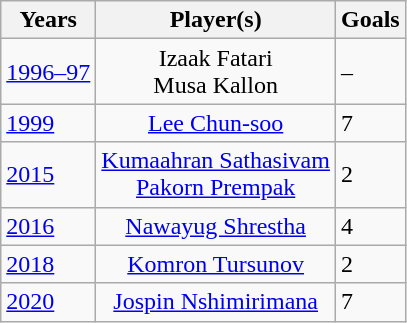<table class=wikitable>
<tr>
<th>Years</th>
<th>Player(s)</th>
<th>Goals</th>
</tr>
<tr>
<td><a href='#'>1996–97</a></td>
<td style="text-align:center"> Izaak Fatari<br>  Musa Kallon</td>
<td>–</td>
</tr>
<tr>
<td><a href='#'>1999</a></td>
<td style="text-align:center"> <a href='#'>Lee Chun-soo</a></td>
<td>7</td>
</tr>
<tr>
<td><a href='#'>2015</a></td>
<td style="text-align:center"> <a href='#'>Kumaahran Sathasivam</a><br> <a href='#'>Pakorn Prempak</a></td>
<td>2</td>
</tr>
<tr>
<td><a href='#'>2016</a></td>
<td style="text-align:center"> <a href='#'>Nawayug Shrestha</a></td>
<td>4</td>
</tr>
<tr>
<td><a href='#'>2018</a></td>
<td style="text-align:center"> <a href='#'>Komron Tursunov</a></td>
<td>2</td>
</tr>
<tr>
<td><a href='#'>2020</a></td>
<td style="text-align:center"> <a href='#'>Jospin Nshimirimana</a></td>
<td>7</td>
</tr>
</table>
